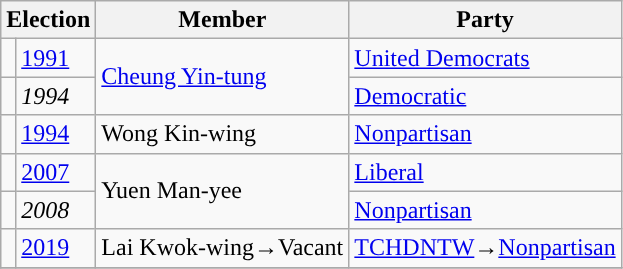<table class="wikitable">
<tr>
<th colspan="2">Election</th>
<th>Member</th>
<th>Party</th>
</tr>
<tr>
<td style="color:inherit;background:"></td>
<td><a href='#'>1991</a></td>
<td rowspan=2><a href='#'>Cheung Yin-tung</a></td>
<td><a href='#'>United Democrats</a></td>
</tr>
<tr>
<td style="color:inherit;background:"></td>
<td><em>1994</em></td>
<td><a href='#'>Democratic</a></td>
</tr>
<tr>
<td style="color:inherit;background:"></td>
<td><a href='#'>1994</a></td>
<td>Wong Kin-wing</td>
<td><a href='#'>Nonpartisan</a></td>
</tr>
<tr>
<td style="color:inherit;background:"></td>
<td><a href='#'>2007</a></td>
<td rowspan=2>Yuen Man-yee</td>
<td><a href='#'>Liberal</a></td>
</tr>
<tr>
<td style="color:inherit;background:"></td>
<td><em>2008</em></td>
<td><a href='#'>Nonpartisan</a></td>
</tr>
<tr>
<td style="color:inherit;background:"></td>
<td><a href='#'>2019</a></td>
<td>Lai Kwok-wing→Vacant</td>
<td><a href='#'>TCHDNTW</a>→<a href='#'>Nonpartisan</a></td>
</tr>
<tr>
</tr>
</table>
